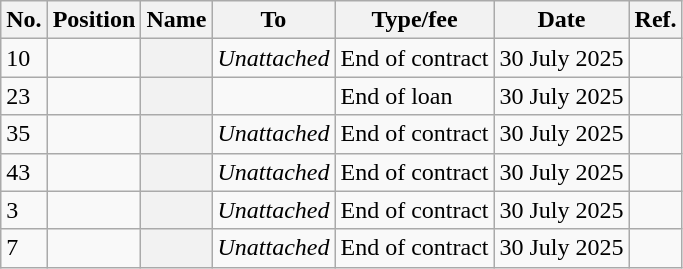<table class="wikitable plainrowheaders sortable" style="text-align:center; text-align:left">
<tr>
<th>No.</th>
<th>Position</th>
<th>Name</th>
<th>To</th>
<th>Type/fee</th>
<th>Date</th>
<th>Ref.</th>
</tr>
<tr>
<td>10</td>
<td></td>
<th scope="row"></th>
<td><em>Unattached</em></td>
<td>End of contract</td>
<td>30 July 2025</td>
<td></td>
</tr>
<tr>
<td>23</td>
<td></td>
<th scope="row"></th>
<td></td>
<td>End of loan</td>
<td>30 July 2025</td>
<td></td>
</tr>
<tr>
<td>35</td>
<td></td>
<th scope="row"></th>
<td><em>Unattached</em></td>
<td>End of contract</td>
<td>30 July 2025</td>
<td></td>
</tr>
<tr>
<td>43</td>
<td></td>
<th scope="row"></th>
<td><em>Unattached</em></td>
<td>End of contract</td>
<td>30 July 2025</td>
<td></td>
</tr>
<tr>
<td>3</td>
<td></td>
<th scope="row"></th>
<td><em>Unattached</em></td>
<td>End of contract</td>
<td>30 July 2025</td>
<td></td>
</tr>
<tr>
<td>7</td>
<td></td>
<th scope="row"></th>
<td><em>Unattached</em></td>
<td>End of contract</td>
<td>30 July 2025</td>
<td></td>
</tr>
</table>
